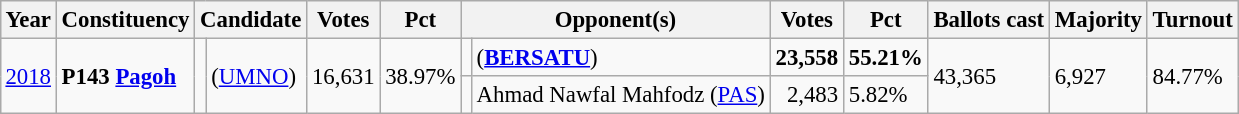<table class="wikitable" style="margin:0.5em ; font-size:95%">
<tr>
<th>Year</th>
<th>Constituency</th>
<th colspan=2>Candidate</th>
<th>Votes</th>
<th>Pct</th>
<th colspan=2>Opponent(s)</th>
<th>Votes</th>
<th>Pct</th>
<th>Ballots cast</th>
<th>Majority</th>
<th>Turnout</th>
</tr>
<tr>
<td rowspan=2><a href='#'>2018</a></td>
<td rowspan=2><strong>P143 <a href='#'>Pagoh</a></strong></td>
<td rowspan=2 ></td>
<td rowspan=2> (<a href='#'>UMNO</a>)</td>
<td rowspan=2 align="right">16,631</td>
<td rowspan=2>38.97%</td>
<td></td>
<td> (<a href='#'><strong>BERSATU</strong></a>)</td>
<td align="right"><strong>23,558</strong></td>
<td><strong>55.21%</strong></td>
<td rowspan=2>43,365</td>
<td rowspan=2>6,927</td>
<td rowspan=2>84.77%</td>
</tr>
<tr>
<td></td>
<td>Ahmad Nawfal Mahfodz (<a href='#'>PAS</a>)</td>
<td align="right">2,483</td>
<td>5.82%</td>
</tr>
</table>
